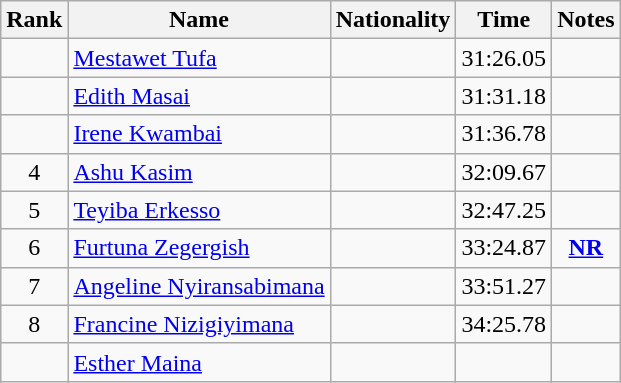<table class="wikitable sortable" style="text-align:center">
<tr>
<th>Rank</th>
<th>Name</th>
<th>Nationality</th>
<th>Time</th>
<th>Notes</th>
</tr>
<tr>
<td></td>
<td align=left><a href='#'>Mestawet Tufa</a></td>
<td align=left></td>
<td>31:26.05</td>
<td></td>
</tr>
<tr>
<td></td>
<td align=left><a href='#'>Edith Masai</a></td>
<td align=left></td>
<td>31:31.18</td>
<td></td>
</tr>
<tr>
<td></td>
<td align=left><a href='#'>Irene Kwambai</a></td>
<td align=left></td>
<td>31:36.78</td>
<td></td>
</tr>
<tr>
<td>4</td>
<td align=left><a href='#'>Ashu Kasim</a></td>
<td align=left></td>
<td>32:09.67</td>
<td></td>
</tr>
<tr>
<td>5</td>
<td align=left><a href='#'>Teyiba Erkesso</a></td>
<td align=left></td>
<td>32:47.25</td>
<td></td>
</tr>
<tr>
<td>6</td>
<td align=left><a href='#'>Furtuna Zegergish</a></td>
<td align=left></td>
<td>33:24.87</td>
<td><strong><a href='#'>NR</a></strong></td>
</tr>
<tr>
<td>7</td>
<td align=left><a href='#'>Angeline Nyiransabimana</a></td>
<td align=left></td>
<td>33:51.27</td>
<td></td>
</tr>
<tr>
<td>8</td>
<td align=left><a href='#'>Francine Nizigiyimana</a></td>
<td align=left></td>
<td>34:25.78</td>
<td></td>
</tr>
<tr>
<td></td>
<td align=left><a href='#'>Esther Maina</a></td>
<td align=left></td>
<td></td>
<td></td>
</tr>
</table>
